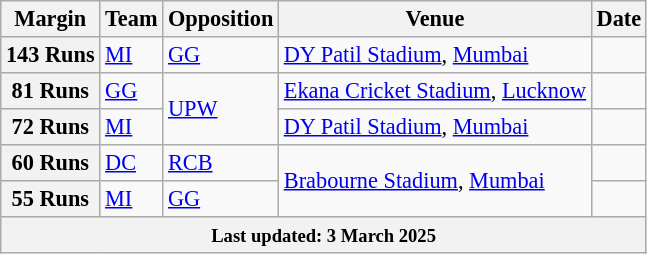<table class="wikitable sortable" style="text-align:left;font-size:93%;">
<tr>
<th>Margin</th>
<th>Team</th>
<th>Opposition</th>
<th>Venue</th>
<th>Date</th>
</tr>
<tr>
<th>143 Runs</th>
<td><a href='#'>MI</a></td>
<td><a href='#'>GG</a></td>
<td><a href='#'>DY Patil Stadium</a>, <a href='#'>Mumbai</a></td>
<td></td>
</tr>
<tr>
<th>81 Runs</th>
<td><a href='#'>GG</a></td>
<td rowspan=2><a href='#'>UPW</a></td>
<td><a href='#'>Ekana Cricket Stadium</a>, <a href='#'>Lucknow</a></td>
<td></td>
</tr>
<tr>
<th>72 Runs</th>
<td><a href='#'>MI</a></td>
<td><a href='#'>DY Patil Stadium</a>, <a href='#'>Mumbai</a></td>
<td></td>
</tr>
<tr>
<th>60 Runs</th>
<td><a href='#'>DC</a></td>
<td><a href='#'>RCB</a></td>
<td rowspan=2><a href='#'>Brabourne Stadium</a>, <a href='#'>Mumbai</a></td>
<td></td>
</tr>
<tr>
<th>55 Runs</th>
<td><a href='#'>MI</a></td>
<td><a href='#'>GG</a></td>
<td></td>
</tr>
<tr class="sortbottom">
<th colspan="5"><small>Last updated: 3 March 2025</small></th>
</tr>
</table>
